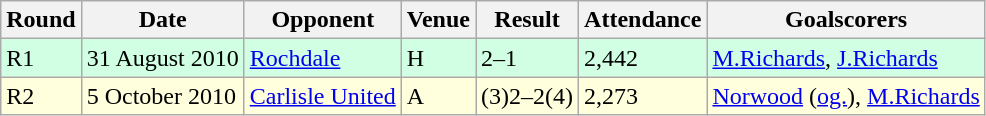<table class="wikitable">
<tr>
<th>Round</th>
<th>Date</th>
<th>Opponent</th>
<th>Venue</th>
<th>Result</th>
<th>Attendance</th>
<th>Goalscorers</th>
</tr>
<tr style="background-color: #d0ffe3;">
<td>R1</td>
<td>31 August 2010</td>
<td><a href='#'>Rochdale</a></td>
<td>H</td>
<td>2–1</td>
<td>2,442</td>
<td><a href='#'>M.Richards</a>, <a href='#'>J.Richards</a></td>
</tr>
<tr style="background-color: #ffffdd;">
<td>R2</td>
<td>5 October 2010</td>
<td><a href='#'>Carlisle United</a></td>
<td>A</td>
<td>(3)2–2(4)</td>
<td>2,273</td>
<td><a href='#'>Norwood</a> (<a href='#'>og.</a>), <a href='#'>M.Richards</a></td>
</tr>
</table>
